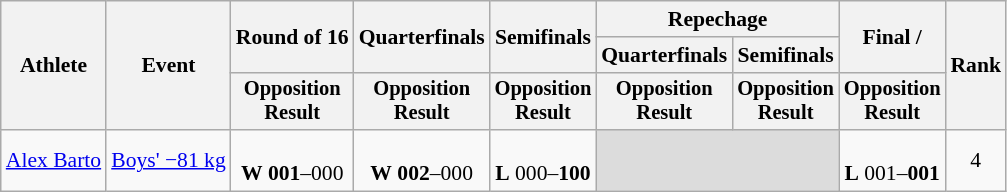<table class="wikitable" style="font-size:90%">
<tr>
<th rowspan="3">Athlete</th>
<th rowspan="3">Event</th>
<th rowspan="2">Round of 16</th>
<th rowspan="2">Quarterfinals</th>
<th rowspan="2">Semifinals</th>
<th colspan="2">Repechage</th>
<th rowspan="2">Final / </th>
<th rowspan="3">Rank</th>
</tr>
<tr>
<th>Quarterfinals</th>
<th>Semifinals</th>
</tr>
<tr style="font-size:95%">
<th>Opposition<br>Result</th>
<th>Opposition<br>Result</th>
<th>Opposition<br>Result</th>
<th>Opposition<br>Result</th>
<th>Opposition<br>Result</th>
<th>Opposition<br>Result</th>
</tr>
<tr align="center">
<td align=left><a href='#'>Alex Barto</a></td>
<td align=left><a href='#'>Boys' −81 kg</a></td>
<td> <br> <strong>W</strong> <strong>001</strong>–000</td>
<td> <br> <strong>W</strong> <strong>002</strong>–000</td>
<td> <br> <strong>L</strong> 000–<strong>100</strong></td>
<td colspan="2" style="background:#dcdcdc;"></td>
<td> <br> <strong>L</strong> 001–<strong>001</strong></td>
<td>4</td>
</tr>
</table>
